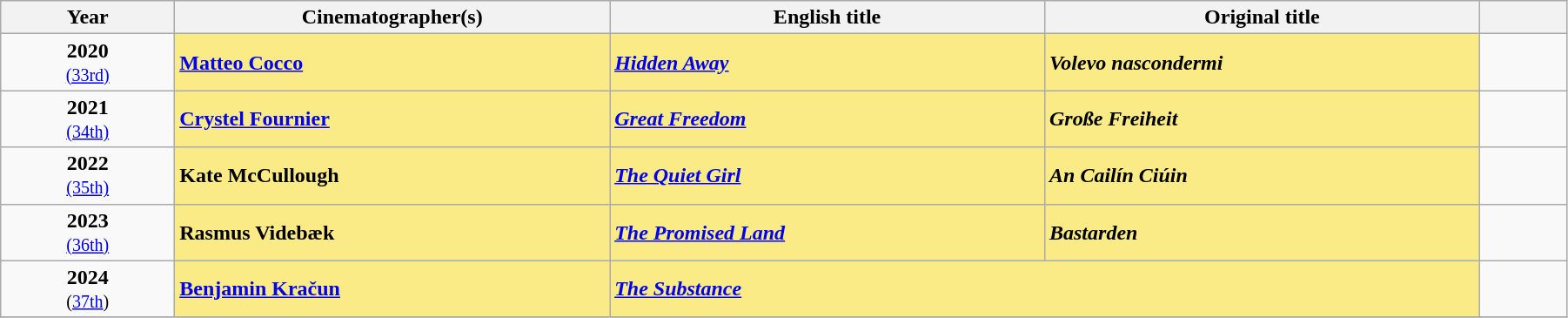<table class="wikitable" width="95%" cellpadding="5">
<tr>
<th width="10%">Year</th>
<th width="25%">Cinematographer(s)</th>
<th width="25%">English title</th>
<th width="25%">Original title</th>
<th width="5%"></th>
</tr>
<tr>
<td style="text-align:center;"><strong>2020</strong><br><small><a href='#'>(33rd)</a></small></td>
<td style="background:#FAEB86;"> <strong><a href='#'>Matteo Cocco</a></strong></td>
<td style="background:#FAEB86;"><strong><em><a href='#'>Hidden Away</a></em></strong></td>
<td style="background:#FAEB86;"><strong><em>Volevo nascondermi</em></strong></td>
<td></td>
</tr>
<tr>
<td style="text-align:center;"><strong>2021</strong><br><small><a href='#'>(34th)</a></small></td>
<td style="background:#FAEB86;"> <strong><a href='#'>Crystel Fournier</a></strong></td>
<td style="background:#FAEB86;"><strong><em><a href='#'>Great Freedom</a></em></strong></td>
<td style="background:#FAEB86;"><strong><em>Große Freiheit</em></strong></td>
<td></td>
</tr>
<tr>
<td style="text-align:center;"><strong>2022</strong><br><small><a href='#'>(35th)</a></small></td>
<td style="background:#FAEB86;"> <strong>Kate McCullough</strong></td>
<td style="background:#FAEB86;"><strong><em><a href='#'>The Quiet Girl</a></em></strong></td>
<td style="background:#FAEB86;"><strong><em>An Cailín Ciúin</em></strong></td>
<td></td>
</tr>
<tr>
<td style="text-align:center;"><strong>2023</strong><br><small><a href='#'>(36th)</a></small></td>
<td style="background:#FAEB86;"> <strong>Rasmus Videbæk</strong></td>
<td style="background:#FAEB86;"><strong><em><a href='#'>The Promised Land</a></em></strong></td>
<td style="background:#FAEB86;"><strong><em>Bastarden</em></strong></td>
<td></td>
</tr>
<tr>
<td style="text-align:center;"><strong>2024</strong><br><small>(<a href='#'>37th</a>)</small></td>
<td style="background:#FAEB86;"> <strong><a href='#'>Benjamin Kračun</a></strong></td>
<td colspan="2" style="background:#FAEB86;"><strong><em><a href='#'>The Substance</a></em></strong></td>
<td></td>
</tr>
<tr>
</tr>
</table>
